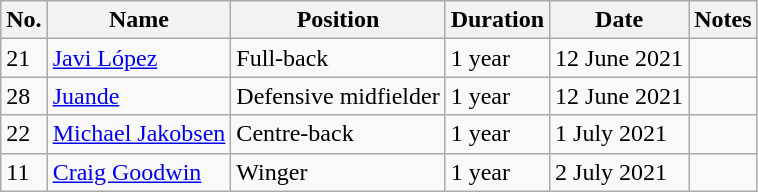<table class="wikitable">
<tr>
<th>No.</th>
<th>Name</th>
<th>Position</th>
<th>Duration</th>
<th>Date</th>
<th>Notes</th>
</tr>
<tr>
<td>21</td>
<td> <a href='#'>Javi López</a></td>
<td>Full-back</td>
<td>1 year</td>
<td>12 June 2021</td>
<td></td>
</tr>
<tr>
<td>28</td>
<td> <a href='#'>Juande</a></td>
<td>Defensive midfielder</td>
<td>1 year</td>
<td>12 June 2021</td>
<td></td>
</tr>
<tr>
<td>22</td>
<td> <a href='#'>Michael Jakobsen</a></td>
<td>Centre-back</td>
<td>1 year</td>
<td>1 July 2021</td>
<td></td>
</tr>
<tr>
<td>11</td>
<td><a href='#'>Craig Goodwin</a></td>
<td>Winger</td>
<td>1 year</td>
<td>2 July 2021</td>
<td></td>
</tr>
</table>
